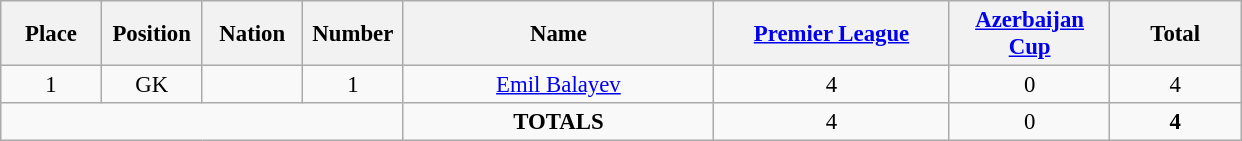<table class="wikitable" style="font-size: 95%; text-align: center;">
<tr>
<th width=60>Place</th>
<th width=60>Position</th>
<th width=60>Nation</th>
<th width=60>Number</th>
<th width=200>Name</th>
<th width=150><a href='#'>Premier League</a></th>
<th width=100><a href='#'>Azerbaijan Cup</a></th>
<th width=80><strong>Total</strong></th>
</tr>
<tr>
<td>1</td>
<td>GK</td>
<td></td>
<td>1</td>
<td><a href='#'>Emil Balayev</a></td>
<td>4</td>
<td>0</td>
<td>4</td>
</tr>
<tr>
<td colspan="4"></td>
<td><strong>TOTALS</strong></td>
<td>4</td>
<td>0</td>
<td><strong>4</strong></td>
</tr>
</table>
